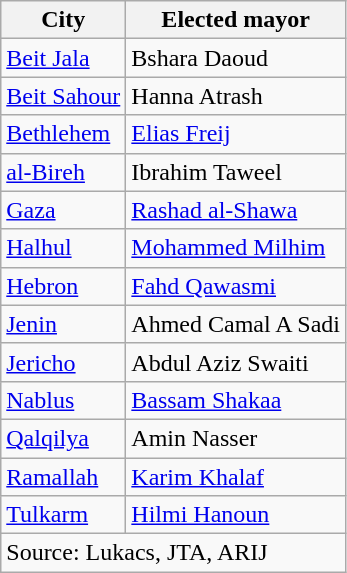<table class=wikitable>
<tr>
<th>City</th>
<th>Elected mayor</th>
</tr>
<tr>
<td><a href='#'>Beit Jala</a></td>
<td>Bshara Daoud</td>
</tr>
<tr>
<td><a href='#'>Beit Sahour</a></td>
<td>Hanna Atrash</td>
</tr>
<tr>
<td><a href='#'>Bethlehem</a></td>
<td><a href='#'>Elias Freij</a></td>
</tr>
<tr>
<td><a href='#'>al-Bireh</a></td>
<td>Ibrahim Taweel</td>
</tr>
<tr>
<td><a href='#'>Gaza</a></td>
<td><a href='#'>Rashad al-Shawa</a></td>
</tr>
<tr>
<td><a href='#'>Halhul</a></td>
<td><a href='#'>Mohammed Milhim</a></td>
</tr>
<tr>
<td><a href='#'>Hebron</a></td>
<td><a href='#'>Fahd Qawasmi</a></td>
</tr>
<tr>
<td><a href='#'>Jenin</a></td>
<td>Ahmed Camal A Sadi</td>
</tr>
<tr>
<td><a href='#'>Jericho</a></td>
<td>Abdul Aziz Swaiti</td>
</tr>
<tr>
<td><a href='#'>Nablus</a></td>
<td><a href='#'>Bassam Shakaa</a></td>
</tr>
<tr>
<td><a href='#'>Qalqilya</a></td>
<td>Amin Nasser</td>
</tr>
<tr>
<td><a href='#'>Ramallah</a></td>
<td><a href='#'>Karim Khalaf</a></td>
</tr>
<tr>
<td><a href='#'>Tulkarm</a></td>
<td><a href='#'>Hilmi Hanoun</a></td>
</tr>
<tr>
<td colspan=2>Source: Lukacs, JTA, ARIJ</td>
</tr>
</table>
